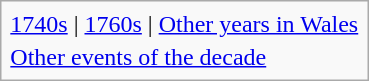<table class="infobox" id="toc">
<tr>
<td align="left"><a href='#'>1740s</a> | <a href='#'>1760s</a> | <a href='#'>Other years in Wales</a></td>
</tr>
<tr>
<td><a href='#'>Other events of the decade</a></td>
</tr>
</table>
